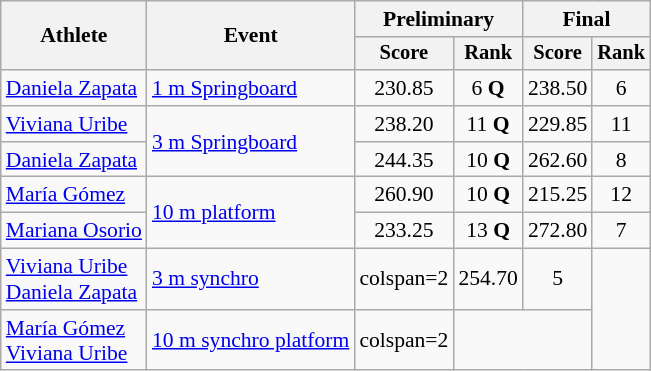<table class=wikitable style=font-size:90%;text-align:center>
<tr>
<th rowspan=2>Athlete</th>
<th rowspan=2>Event</th>
<th colspan=2>Preliminary</th>
<th colspan=2>Final</th>
</tr>
<tr style=font-size:95%>
<th>Score</th>
<th>Rank</th>
<th>Score</th>
<th>Rank</th>
</tr>
<tr>
<td align="left"><a href='#'>Daniela Zapata</a></td>
<td align="left"><a href='#'>1 m Springboard</a></td>
<td>230.85</td>
<td>6 <strong>Q</strong></td>
<td>238.50</td>
<td>6</td>
</tr>
<tr>
<td align="left"><a href='#'>Viviana Uribe</a></td>
<td rowspan="2" align="left"><a href='#'>3 m Springboard</a></td>
<td>238.20</td>
<td>11 <strong>Q</strong></td>
<td>229.85</td>
<td>11</td>
</tr>
<tr>
<td align="left"><a href='#'>Daniela Zapata</a></td>
<td>244.35</td>
<td>10 <strong>Q</strong></td>
<td>262.60</td>
<td>8</td>
</tr>
<tr>
<td align="left"><a href='#'>María Gómez</a></td>
<td rowspan="2" align="left"><a href='#'>10 m platform</a></td>
<td>260.90</td>
<td>10 <strong>Q</strong></td>
<td>215.25</td>
<td>12</td>
</tr>
<tr>
<td align="left"><a href='#'>Mariana Osorio</a></td>
<td>233.25</td>
<td>13 <strong>Q</strong></td>
<td>272.80</td>
<td>7</td>
</tr>
<tr>
<td align=left><a href='#'>Viviana Uribe</a><br><a href='#'>Daniela Zapata</a></td>
<td align=left><a href='#'>3 m synchro</a></td>
<td>colspan=2 </td>
<td>254.70</td>
<td>5</td>
</tr>
<tr>
<td align=left><a href='#'>María Gómez</a><br><a href='#'>Viviana Uribe</a></td>
<td align=left><a href='#'>10 m synchro platform</a></td>
<td>colspan=2 </td>
<td colspan=2></td>
</tr>
</table>
